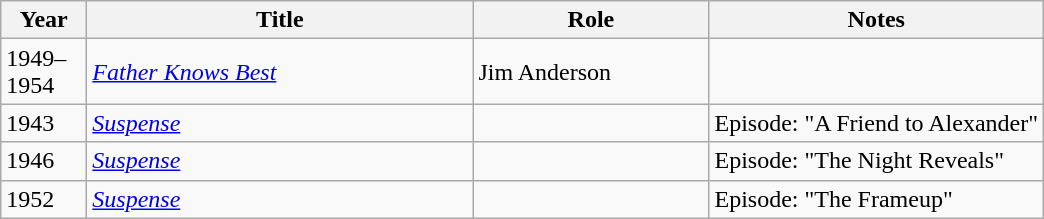<table class="wikitable sortable">
<tr>
<th width="50px">Year</th>
<th width="250px">Title</th>
<th width="150px">Role</th>
<th class="unsortable">Notes</th>
</tr>
<tr>
<td>1949–1954</td>
<td><em><a href='#'>Father Knows Best</a></em></td>
<td>Jim Anderson</td>
<td></td>
</tr>
<tr>
<td>1943</td>
<td><em><a href='#'>Suspense</a></em></td>
<td></td>
<td>Episode: "A Friend to Alexander"</td>
</tr>
<tr>
<td>1946</td>
<td><em><a href='#'>Suspense</a></em></td>
<td></td>
<td>Episode: "The Night Reveals"</td>
</tr>
<tr>
<td>1952</td>
<td><em><a href='#'>Suspense</a></em></td>
<td></td>
<td>Episode: "The Frameup"</td>
</tr>
</table>
